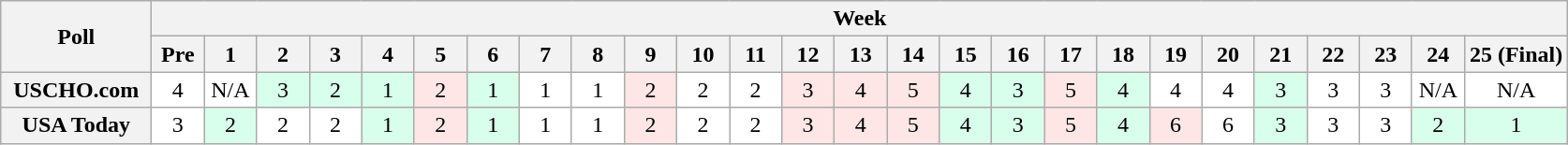<table class="wikitable" style="white-space:nowrap;">
<tr>
<th scope="col" width="100" rowspan="2">Poll</th>
<th colspan="30">Week</th>
</tr>
<tr>
<th scope="col" width="30">Pre</th>
<th scope="col" width="30">1</th>
<th scope="col" width="30">2</th>
<th scope="col" width="30">3</th>
<th scope="col" width="30">4</th>
<th scope="col" width="30">5</th>
<th scope="col" width="30">6</th>
<th scope="col" width="30">7</th>
<th scope="col" width="30">8</th>
<th scope="col" width="30">9</th>
<th scope="col" width="30">10</th>
<th scope="col" width="30">11</th>
<th scope="col" width="30">12</th>
<th scope="col" width="30">13</th>
<th scope="col" width="30">14</th>
<th scope="col" width="30">15</th>
<th scope="col" width="30">16</th>
<th scope="col" width="30">17</th>
<th scope="col" width="30">18</th>
<th scope="col" width="30">19</th>
<th scope="col" width="30">20</th>
<th scope="col" width="30">21</th>
<th scope="col" width="30">22</th>
<th scope="col" width="30">23</th>
<th scope="col" width="30">24</th>
<th scope="col" width="30">25 (Final)</th>
</tr>
<tr style="text-align:center;">
<th>USCHO.com</th>
<td bgcolor=FFFFFF>4</td>
<td bgcolor=FFFFFF>N/A</td>
<td bgcolor=D8FFEB>3</td>
<td bgcolor=D8FFEB>2</td>
<td bgcolor=D8FFEB>1</td>
<td bgcolor=FFE6E6>2</td>
<td bgcolor=D8FFEB>1</td>
<td bgcolor=FFFFFF>1</td>
<td bgcolor=FFFFFF>1</td>
<td bgcolor=FFE6E6>2</td>
<td bgcolor=FFFFFF>2</td>
<td bgcolor=FFFFFF>2</td>
<td bgcolor=FFE6E6>3</td>
<td bgcolor=FFE6E6>4</td>
<td bgcolor=FFE6E6>5</td>
<td bgcolor=D8FFEB>4</td>
<td bgcolor=D8FFEB>3</td>
<td bgcolor=FFE6E6>5</td>
<td bgcolor=D8FFEB>4</td>
<td bgcolor=FFFFFF>4</td>
<td bgcolor=FFFFFF>4</td>
<td bgcolor=D8FFEB>3</td>
<td bgcolor=FFFFFF>3</td>
<td bgcolor=FFFFFF>3</td>
<td bgcolor=FFFFFF>N/A</td>
<td bgcolor=FFFFFF>N/A</td>
</tr>
<tr style="text-align:center;">
<th>USA Today</th>
<td bgcolor=FFFFFF>3</td>
<td bgcolor=D8FFEB>2</td>
<td bgcolor=FFFFFF>2</td>
<td bgcolor=FFFFFF>2</td>
<td bgcolor=D8FFEB>1</td>
<td bgcolor=FFE6E6>2</td>
<td bgcolor=D8FFEB>1</td>
<td bgcolor=FFFFFF>1</td>
<td bgcolor=FFFFFF>1</td>
<td bgcolor=FFE6E6>2</td>
<td bgcolor=FFFFFF>2</td>
<td bgcolor=FFFFFF>2</td>
<td bgcolor=FFE6E6>3</td>
<td bgcolor=FFE6E6>4</td>
<td bgcolor=FFE6E6>5</td>
<td bgcolor=D8FFEB>4</td>
<td bgcolor=D8FFEB>3</td>
<td bgcolor=FFE6E6>5</td>
<td bgcolor=D8FFEB>4</td>
<td bgcolor=FFE6E6>6</td>
<td bgcolor=FFFFFF>6</td>
<td bgcolor=D8FFEB>3</td>
<td bgcolor=FFFFFF>3</td>
<td bgcolor=FFFFFF>3</td>
<td bgcolor=D8FFEB>2</td>
<td bgcolor=D8FFEB>1</td>
</tr>
</table>
